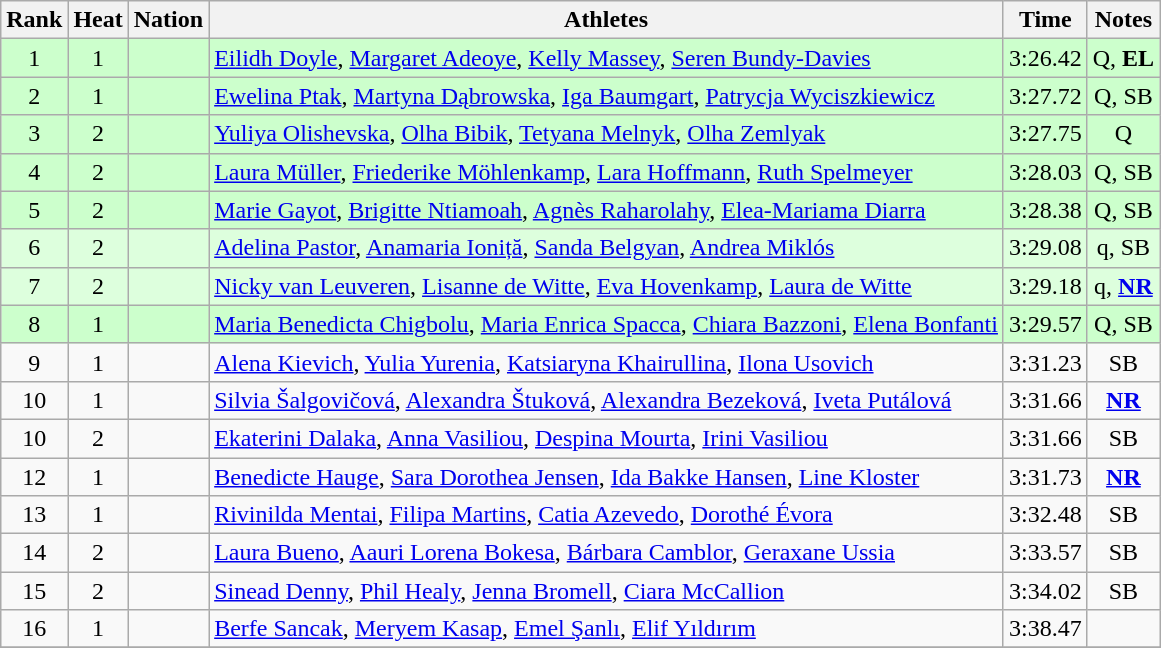<table class="wikitable sortable" style="text-align:center">
<tr>
<th>Rank</th>
<th>Heat</th>
<th>Nation</th>
<th>Athletes</th>
<th>Time</th>
<th>Notes</th>
</tr>
<tr bgcolor=ccffcc>
<td>1</td>
<td>1</td>
<td align=left></td>
<td align=left><a href='#'>Eilidh Doyle</a>, <a href='#'>Margaret Adeoye</a>, <a href='#'>Kelly Massey</a>, <a href='#'>Seren Bundy-Davies</a></td>
<td>3:26.42</td>
<td>Q, <strong>EL</strong></td>
</tr>
<tr bgcolor=ccffcc>
<td>2</td>
<td>1</td>
<td align=left></td>
<td align=left><a href='#'>Ewelina Ptak</a>, <a href='#'>Martyna Dąbrowska</a>, <a href='#'>Iga Baumgart</a>, <a href='#'>Patrycja Wyciszkiewicz</a></td>
<td>3:27.72</td>
<td>Q, SB</td>
</tr>
<tr bgcolor=ccffcc>
<td>3</td>
<td>2</td>
<td align=left></td>
<td align=left><a href='#'>Yuliya Olishevska</a>, <a href='#'>Olha Bibik</a>, <a href='#'>Tetyana Melnyk</a>, <a href='#'>Olha Zemlyak</a></td>
<td>3:27.75</td>
<td>Q</td>
</tr>
<tr bgcolor=ccffcc>
<td>4</td>
<td>2</td>
<td align=left></td>
<td align=left><a href='#'>Laura Müller</a>, <a href='#'>Friederike Möhlenkamp</a>, <a href='#'>Lara Hoffmann</a>, <a href='#'>Ruth Spelmeyer</a></td>
<td>3:28.03</td>
<td>Q, SB</td>
</tr>
<tr bgcolor=ccffcc>
<td>5</td>
<td>2</td>
<td align=left></td>
<td align=left><a href='#'>Marie Gayot</a>, <a href='#'>Brigitte Ntiamoah</a>, <a href='#'>Agnès Raharolahy</a>, <a href='#'>Elea-Mariama Diarra</a></td>
<td>3:28.38</td>
<td>Q, SB</td>
</tr>
<tr bgcolor=ddffdd>
<td>6</td>
<td>2</td>
<td align=left></td>
<td align=left><a href='#'>Adelina Pastor</a>, <a href='#'>Anamaria Ioniță</a>, <a href='#'>Sanda Belgyan</a>, <a href='#'>Andrea Miklós</a></td>
<td>3:29.08</td>
<td>q, SB</td>
</tr>
<tr bgcolor=ddffdd>
<td>7</td>
<td>2</td>
<td align=left></td>
<td align=left><a href='#'>Nicky van Leuveren</a>, <a href='#'>Lisanne de Witte</a>, <a href='#'>Eva Hovenkamp</a>, <a href='#'>Laura de Witte</a></td>
<td>3:29.18</td>
<td>q, <strong><a href='#'>NR</a></strong></td>
</tr>
<tr bgcolor=ccffcc>
<td>8</td>
<td>1</td>
<td align=left></td>
<td align=left><a href='#'>Maria Benedicta Chigbolu</a>, <a href='#'>Maria Enrica Spacca</a>, <a href='#'>Chiara Bazzoni</a>, <a href='#'>Elena Bonfanti</a></td>
<td>3:29.57</td>
<td>Q, SB</td>
</tr>
<tr>
<td>9</td>
<td>1</td>
<td align=left></td>
<td align=left><a href='#'>Alena Kievich</a>, <a href='#'>Yulia Yurenia</a>, <a href='#'>Katsiaryna Khairullina</a>, <a href='#'>Ilona Usovich</a></td>
<td>3:31.23</td>
<td>SB</td>
</tr>
<tr>
<td>10</td>
<td>1</td>
<td align=left></td>
<td align=left><a href='#'>Silvia Šalgovičová</a>, <a href='#'>Alexandra Štuková</a>, <a href='#'>Alexandra Bezeková</a>, <a href='#'>Iveta Putálová</a></td>
<td>3:31.66</td>
<td><strong><a href='#'>NR</a></strong></td>
</tr>
<tr>
<td>10</td>
<td>2</td>
<td align=left></td>
<td align=left><a href='#'>Ekaterini Dalaka</a>, <a href='#'>Anna Vasiliou</a>, <a href='#'>Despina Mourta</a>, <a href='#'>Irini Vasiliou</a></td>
<td>3:31.66</td>
<td>SB</td>
</tr>
<tr>
<td>12</td>
<td>1</td>
<td align=left></td>
<td align=left><a href='#'>Benedicte Hauge</a>, <a href='#'>Sara Dorothea Jensen</a>, <a href='#'>Ida Bakke Hansen</a>, <a href='#'>Line Kloster</a></td>
<td>3:31.73</td>
<td><strong><a href='#'>NR</a></strong></td>
</tr>
<tr>
<td>13</td>
<td>1</td>
<td align=left></td>
<td align=left><a href='#'>Rivinilda Mentai</a>, <a href='#'>Filipa Martins</a>, <a href='#'>Catia Azevedo</a>, <a href='#'>Dorothé Évora</a></td>
<td>3:32.48</td>
<td>SB</td>
</tr>
<tr>
<td>14</td>
<td>2</td>
<td align=left></td>
<td align=left><a href='#'>Laura Bueno</a>, <a href='#'>Aauri Lorena Bokesa</a>, <a href='#'>Bárbara Camblor</a>, <a href='#'>Geraxane Ussia</a></td>
<td>3:33.57</td>
<td>SB</td>
</tr>
<tr>
<td>15</td>
<td>2</td>
<td align=left></td>
<td align=left><a href='#'>Sinead Denny</a>, <a href='#'>Phil Healy</a>, <a href='#'>Jenna Bromell</a>, <a href='#'>Ciara McCallion</a></td>
<td>3:34.02</td>
<td>SB</td>
</tr>
<tr>
<td>16</td>
<td>1</td>
<td align=left></td>
<td align=left><a href='#'>Berfe Sancak</a>, <a href='#'>Meryem Kasap</a>, <a href='#'>Emel Şanlı</a>, <a href='#'>Elif Yıldırım</a></td>
<td>3:38.47</td>
<td></td>
</tr>
<tr>
</tr>
</table>
